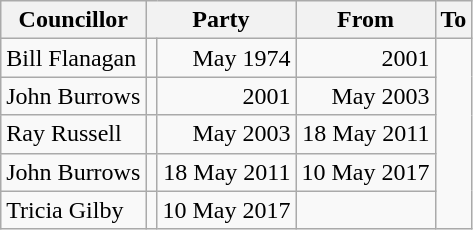<table class=wikitable>
<tr>
<th>Councillor</th>
<th colspan=2>Party</th>
<th>From</th>
<th>To</th>
</tr>
<tr>
<td>Bill Flanagan</td>
<td></td>
<td align=right>May 1974</td>
<td align=right>2001</td>
</tr>
<tr>
<td>John Burrows</td>
<td></td>
<td align=right>2001</td>
<td align=right>May 2003</td>
</tr>
<tr>
<td>Ray Russell</td>
<td></td>
<td align=right>May 2003</td>
<td align=right>18 May 2011</td>
</tr>
<tr>
<td>John Burrows</td>
<td></td>
<td align=right>18 May 2011</td>
<td align=right>10 May 2017</td>
</tr>
<tr>
<td>Tricia Gilby</td>
<td></td>
<td align=right>10 May 2017</td>
<td align=right></td>
</tr>
</table>
